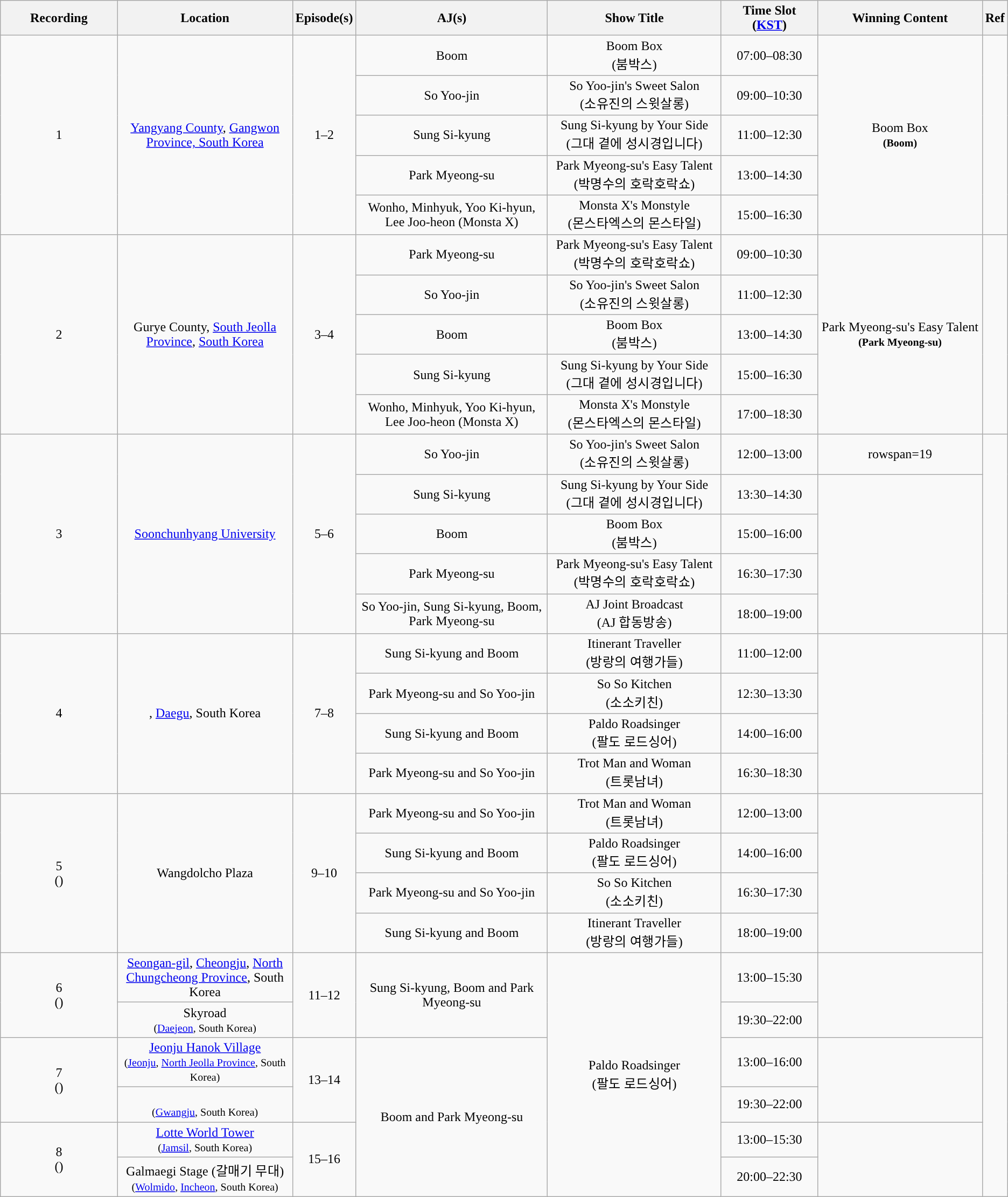<table class="wikitable" style="text-align:center;">
<tr>
<th style="width: 12%">Recording<br></th>
<th style="width: 18%">Location</th>
<th style="width: 5%">Episode(s)</th>
<th style="width: 20%">AJ(s)</th>
<th style="width: 18%">Show Title</th>
<th style="width: 10%">Time Slot (<a href='#'>KST</a>)</th>
<th style="width: 18%">Winning Content<br></th>
<th style="width: 3%">Ref</th>
</tr>
<tr>
<td rowspan=5>1<br></td>
<td rowspan=5><a href='#'>Yangyang County</a>, <a href='#'>Gangwon Province, South Korea</a></td>
<td rowspan=5>1–2</td>
<td>Boom</td>
<td>Boom Box<br>(붐박스)</td>
<td>07:00–08:30</td>
<td rowspan=5>Boom Box<br><small><strong>(Boom)</strong></small></td>
<td rowspan=5></td>
</tr>
<tr>
<td>So Yoo-jin</td>
<td>So Yoo-jin's Sweet Salon<br>(소유진의 스윗살롱)</td>
<td>09:00–10:30</td>
</tr>
<tr>
<td>Sung Si-kyung</td>
<td>Sung Si-kyung by Your Side<br>(그대 곁에 성시경입니다)</td>
<td>11:00–12:30</td>
</tr>
<tr>
<td>Park Myeong-su</td>
<td>Park Myeong-su's Easy Talent<br>(박명수의 호락호락쇼)</td>
<td>13:00–14:30</td>
</tr>
<tr>
<td>Wonho, Minhyuk, Yoo Ki-hyun, Lee Joo-heon (Monsta X)</td>
<td>Monsta X's Monstyle<br>(몬스타엑스의 몬스타일)</td>
<td>15:00–16:30</td>
</tr>
<tr>
<td rowspan=5>2<br></td>
<td rowspan=5>Gurye County, <a href='#'>South Jeolla Province</a>, <a href='#'>South Korea</a></td>
<td rowspan=5>3–4</td>
<td>Park Myeong-su</td>
<td>Park Myeong-su's Easy Talent<br>(박명수의 호락호락쇼)</td>
<td>09:00–10:30</td>
<td rowspan=5>Park Myeong-su's Easy Talent<br><small><strong>(Park Myeong-su)</strong></small></td>
<td rowspan=5></td>
</tr>
<tr>
<td>So Yoo-jin</td>
<td>So Yoo-jin's Sweet Salon<br>(소유진의 스윗살롱)</td>
<td>11:00–12:30</td>
</tr>
<tr>
<td>Boom</td>
<td>Boom Box<br>(붐박스)</td>
<td>13:00–14:30</td>
</tr>
<tr>
<td>Sung Si-kyung</td>
<td>Sung Si-kyung by Your Side<br>(그대 곁에 성시경입니다)</td>
<td>15:00–16:30</td>
</tr>
<tr>
<td>Wonho, Minhyuk, Yoo Ki-hyun, Lee Joo-heon (Monsta X)</td>
<td>Monsta X's Monstyle<br>(몬스타엑스의 몬스타일)</td>
<td>17:00–18:30</td>
</tr>
<tr>
<td rowspan=5>3<br></td>
<td rowspan=5><a href='#'>Soonchunhyang University</a></td>
<td rowspan=5>5–6</td>
<td>So Yoo-jin</td>
<td>So Yoo-jin's Sweet Salon<br>(소유진의 스윗살롱)</td>
<td>12:00–13:00</td>
<td>rowspan=19</td>
<td rowspan=5></td>
</tr>
<tr>
<td>Sung Si-kyung</td>
<td>Sung Si-kyung by Your Side<br>(그대 곁에 성시경입니다)</td>
<td>13:30–14:30</td>
</tr>
<tr>
<td>Boom</td>
<td>Boom Box<br>(붐박스)</td>
<td>15:00–16:00</td>
</tr>
<tr>
<td>Park Myeong-su</td>
<td>Park Myeong-su's Easy Talent<br>(박명수의 호락호락쇼)</td>
<td>16:30–17:30</td>
</tr>
<tr>
<td>So Yoo-jin, Sung Si-kyung, Boom, Park Myeong-su</td>
<td>AJ Joint Broadcast<br>(AJ 합동방송)</td>
<td>18:00–19:00</td>
</tr>
<tr>
<td rowspan=4>4<br></td>
<td rowspan=4>, <a href='#'>Daegu</a>, South Korea</td>
<td rowspan=4>7–8</td>
<td>Sung Si-kyung and Boom</td>
<td>Itinerant Traveller<br>(방랑의 여행가들)</td>
<td>11:00–12:00</td>
<td rowspan=4></td>
</tr>
<tr>
<td>Park Myeong-su and So Yoo-jin</td>
<td>So So Kitchen<br>(소소키친)</td>
<td>12:30–13:30</td>
</tr>
<tr>
<td>Sung Si-kyung and Boom</td>
<td>Paldo Roadsinger<br>(팔도 로드싱어)</td>
<td>14:00–16:00</td>
</tr>
<tr>
<td>Park Myeong-su and So Yoo-jin</td>
<td>Trot Man and Woman<br>(트롯남녀)</td>
<td>16:30–18:30</td>
</tr>
<tr>
<td rowspan=4>5<br>()</td>
<td rowspan=4>Wangdolcho Plaza<br></td>
<td rowspan=4>9–10</td>
<td>Park Myeong-su and So Yoo-jin</td>
<td>Trot Man and Woman<br>(트롯남녀)</td>
<td>12:00–13:00</td>
<td rowspan=4></td>
</tr>
<tr>
<td>Sung Si-kyung and Boom</td>
<td>Paldo Roadsinger<br>(팔도 로드싱어)</td>
<td>14:00–16:00</td>
</tr>
<tr>
<td>Park Myeong-su and So Yoo-jin</td>
<td>So So Kitchen<br>(소소키친)</td>
<td>16:30–17:30</td>
</tr>
<tr>
<td>Sung Si-kyung and Boom</td>
<td>Itinerant Traveller<br>(방랑의 여행가들)</td>
<td>18:00–19:00</td>
</tr>
<tr>
<td rowspan=2>6<br>()</td>
<td><a href='#'>Seongan-gil</a>, <a href='#'>Cheongju</a>, <a href='#'>North Chungcheong Province</a>, South Korea</td>
<td rowspan=2>11–12</td>
<td rowspan=2>Sung Si-kyung, Boom and Park Myeong-su</td>
<td rowspan=6>Paldo Roadsinger<br>(팔도 로드싱어)</td>
<td>13:00–15:30</td>
<td rowspan=2></td>
</tr>
<tr>
<td>Skyroad<br><small>(<a href='#'>Daejeon</a>, South Korea)</small></td>
<td>19:30–22:00</td>
</tr>
<tr>
<td rowspan=2>7<br>()</td>
<td><a href='#'>Jeonju Hanok Village</a><br><small>(<a href='#'>Jeonju</a>, <a href='#'>North Jeolla Province</a>, South Korea)</small></td>
<td rowspan=2>13–14</td>
<td rowspan=4>Boom and Park Myeong-su</td>
<td>13:00–16:00</td>
<td rowspan=2></td>
</tr>
<tr>
<td><br><small>(<a href='#'>Gwangju</a>, South Korea)</small></td>
<td>19:30–22:00</td>
</tr>
<tr>
<td rowspan=2>8<br>()</td>
<td><a href='#'>Lotte World Tower</a><br><small>(<a href='#'>Jamsil</a>, South Korea)</small></td>
<td rowspan=2>15–16</td>
<td>13:00–15:30</td>
<td rowspan=2></td>
</tr>
<tr>
<td>Galmaegi Stage (갈매기 무대)<br><small>(<a href='#'>Wolmido</a>, <a href='#'>Incheon</a>, South Korea)</small></td>
<td>20:00–22:30</td>
</tr>
</table>
